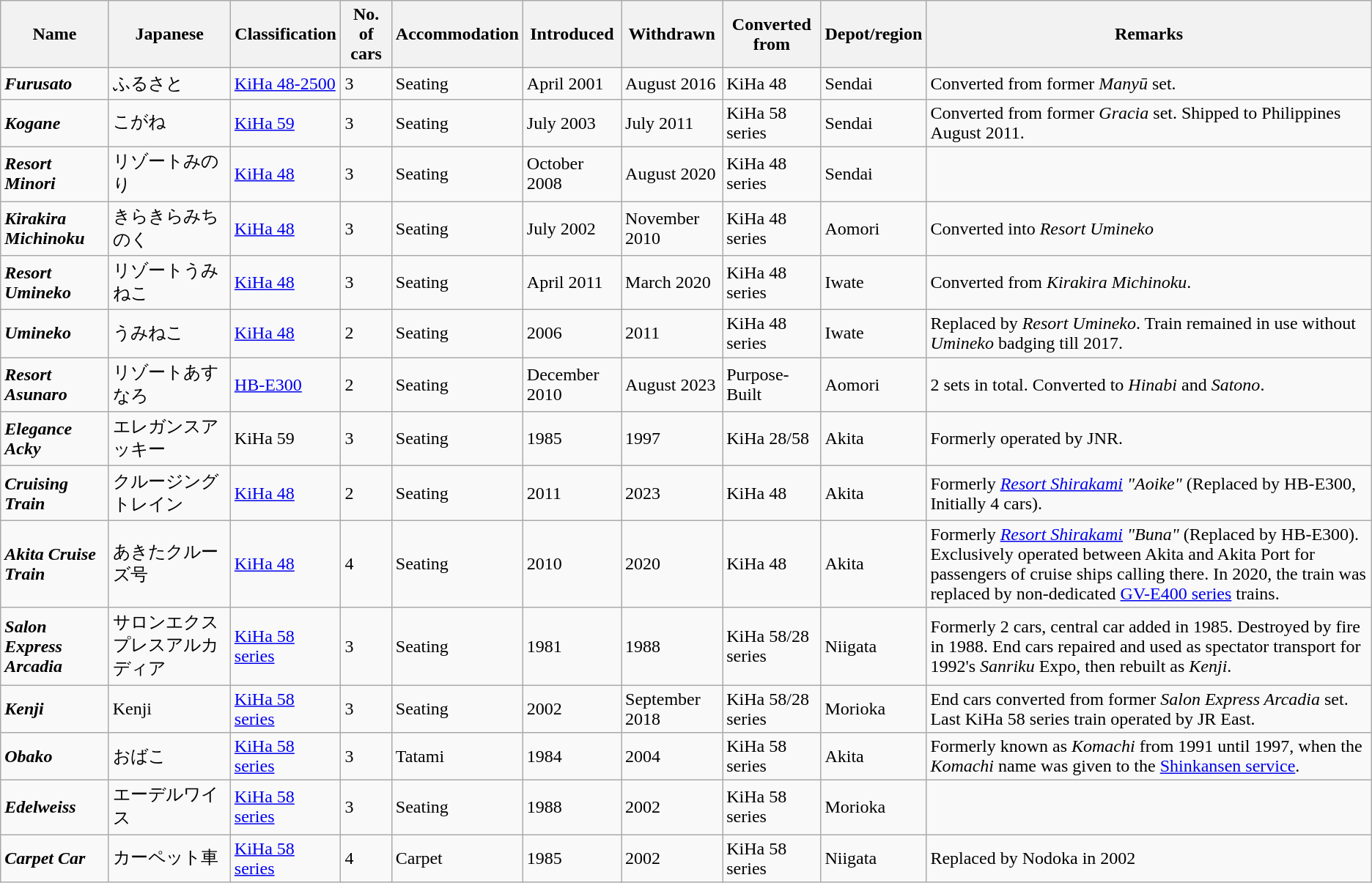<table class="wikitable">
<tr>
<th>Name</th>
<th>Japanese</th>
<th>Classification</th>
<th>No. of cars</th>
<th>Accommodation</th>
<th>Introduced</th>
<th>Withdrawn</th>
<th>Converted from</th>
<th>Depot/region</th>
<th>Remarks</th>
</tr>
<tr>
<td><strong><em>Furusato</em></strong></td>
<td>ふるさと</td>
<td><a href='#'>KiHa 48-2500</a></td>
<td>3</td>
<td>Seating</td>
<td>April 2001</td>
<td>August 2016</td>
<td>KiHa 48</td>
<td>Sendai</td>
<td>Converted from former <em>Manyū</em> set.</td>
</tr>
<tr>
<td><strong><em>Kogane</em></strong></td>
<td>こがね</td>
<td><a href='#'>KiHa 59</a></td>
<td>3</td>
<td>Seating</td>
<td>July 2003</td>
<td>July 2011</td>
<td>KiHa 58 series</td>
<td>Sendai</td>
<td>Converted from former <em>Gracia</em> set. Shipped to Philippines August 2011.</td>
</tr>
<tr>
<td><strong><em>Resort Minori</em></strong></td>
<td>リゾートみのり</td>
<td><a href='#'>KiHa 48</a></td>
<td>3</td>
<td>Seating</td>
<td>October 2008</td>
<td>August 2020</td>
<td>KiHa 48 series</td>
<td>Sendai</td>
<td></td>
</tr>
<tr>
<td><strong><em>Kirakira Michinoku</em></strong></td>
<td>きらきらみちのく</td>
<td><a href='#'>KiHa 48</a></td>
<td>3</td>
<td>Seating</td>
<td>July 2002</td>
<td>November 2010</td>
<td>KiHa 48 series</td>
<td>Aomori</td>
<td>Converted into <em>Resort Umineko</em></td>
</tr>
<tr>
<td><strong><em>Resort Umineko</em></strong></td>
<td>リゾートうみねこ</td>
<td><a href='#'>KiHa 48</a></td>
<td>3</td>
<td>Seating</td>
<td>April 2011</td>
<td>March 2020</td>
<td>KiHa 48 series</td>
<td>Iwate</td>
<td>Converted from <em>Kirakira Michinoku</em>.</td>
</tr>
<tr>
<td><strong><em>Umineko</em></strong></td>
<td>うみねこ</td>
<td><a href='#'>KiHa 48</a></td>
<td>2</td>
<td>Seating</td>
<td>2006</td>
<td>2011</td>
<td>KiHa 48 series</td>
<td>Iwate</td>
<td>Replaced by <em>Resort Umineko</em>. Train remained in use without <em>Umineko</em> badging till 2017.</td>
</tr>
<tr>
<td><strong><em>Resort Asunaro</em></strong></td>
<td>リゾートあすなろ</td>
<td><a href='#'>HB-E300</a></td>
<td>2</td>
<td>Seating</td>
<td>December 2010</td>
<td>August 2023</td>
<td>Purpose-Built</td>
<td>Aomori</td>
<td>2 sets in total. Converted to <em>Hinabi</em> and <em>Satono</em>.</td>
</tr>
<tr>
<td><strong><em>Elegance Acky</em></strong></td>
<td>エレガンスアッキー</td>
<td>KiHa 59</td>
<td>3</td>
<td>Seating</td>
<td>1985</td>
<td>1997</td>
<td>KiHa 28/58</td>
<td>Akita</td>
<td>Formerly operated by JNR.</td>
</tr>
<tr>
<td><strong><em>Cruising Train</em></strong></td>
<td>クルージングトレイン</td>
<td><a href='#'>KiHa 48</a></td>
<td>2</td>
<td>Seating</td>
<td>2011</td>
<td>2023</td>
<td>KiHa 48</td>
<td>Akita</td>
<td>Formerly <em><a href='#'>Resort Shirakami</a> "Aoike"</em> (Replaced by HB-E300, Initially 4 cars).</td>
</tr>
<tr>
<td><strong><em>Akita Cruise Train</em></strong></td>
<td>あきたクルーズ号</td>
<td><a href='#'>KiHa 48</a></td>
<td>4</td>
<td>Seating</td>
<td>2010</td>
<td>2020</td>
<td>KiHa 48</td>
<td>Akita</td>
<td>Formerly <em><a href='#'>Resort Shirakami</a> "Buna"</em> (Replaced by HB-E300). Exclusively operated between Akita and Akita Port for passengers of cruise ships calling there. In 2020, the train was replaced by non-dedicated <a href='#'>GV-E400 series</a> trains.</td>
</tr>
<tr>
<td><strong><em>Salon Express Arcadia</em></strong></td>
<td>サロンエクスプレスアルカディア</td>
<td><a href='#'>KiHa 58 series</a></td>
<td>3</td>
<td>Seating</td>
<td>1981</td>
<td>1988</td>
<td>KiHa 58/28 series</td>
<td>Niigata</td>
<td>Formerly 2 cars, central car added in 1985. Destroyed by fire in 1988. End cars repaired and used as spectator transport for 1992's <em>Sanriku</em> Expo, then rebuilt as <em>Kenji</em>.</td>
</tr>
<tr>
<td><strong><em>Kenji</em></strong></td>
<td>Kenji</td>
<td><a href='#'>KiHa 58 series</a></td>
<td>3</td>
<td>Seating</td>
<td>2002</td>
<td>September 2018</td>
<td>KiHa 58/28 series</td>
<td>Morioka</td>
<td>End cars converted from former <em>Salon Express Arcadia</em> set. Last KiHa 58 series train operated by JR East.</td>
</tr>
<tr>
<td><strong><em>Obako</em></strong></td>
<td>おばこ</td>
<td><a href='#'>KiHa 58 series</a></td>
<td>3</td>
<td>Tatami</td>
<td>1984</td>
<td>2004</td>
<td>KiHa 58 series</td>
<td>Akita</td>
<td>Formerly known as <em>Komachi</em> from 1991 until 1997, when the <em>Komachi</em> name was given to the <a href='#'>Shinkansen service</a>.</td>
</tr>
<tr>
<td><strong><em>Edelweiss</em></strong></td>
<td>エーデルワイス</td>
<td><a href='#'>KiHa 58 series</a></td>
<td>3</td>
<td>Seating</td>
<td>1988</td>
<td>2002</td>
<td>KiHa 58 series</td>
<td>Morioka</td>
<td></td>
</tr>
<tr>
<td><strong><em>Carpet Car</em></strong></td>
<td>カーペット車</td>
<td><a href='#'>KiHa 58 series</a></td>
<td>4</td>
<td>Carpet</td>
<td>1985</td>
<td>2002</td>
<td>KiHa 58 series</td>
<td>Niigata</td>
<td>Replaced by Nodoka in 2002</td>
</tr>
</table>
